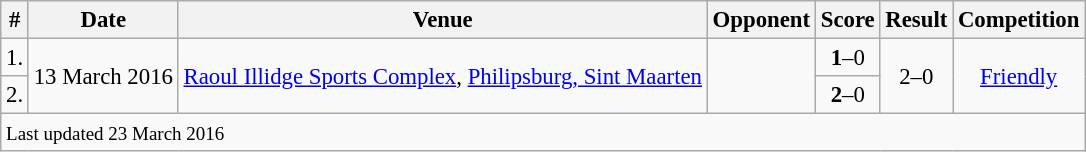<table class="wikitable" style="font-size:95%">
<tr>
<th>#</th>
<th>Date</th>
<th>Venue</th>
<th>Opponent</th>
<th>Score</th>
<th>Result</th>
<th>Competition</th>
</tr>
<tr>
<td>1.</td>
<td rowspan=2>13 March 2016</td>
<td rowspan=2><a href='#'>Raoul Illidge Sports Complex</a>, <a href='#'>Philipsburg, Sint Maarten</a></td>
<td rowspan=2></td>
<td align=center><strong>1</strong>–0</td>
<td rowspan=2 style="text-align:center;">2–0</td>
<td rowspan=2 style="text-align:center;"><a href='#'>Friendly</a></td>
</tr>
<tr>
<td>2.</td>
<td align=center><strong>2</strong>–0</td>
</tr>
<tr>
<td colspan="7"><small>Last updated 23 March 2016</small></td>
</tr>
</table>
